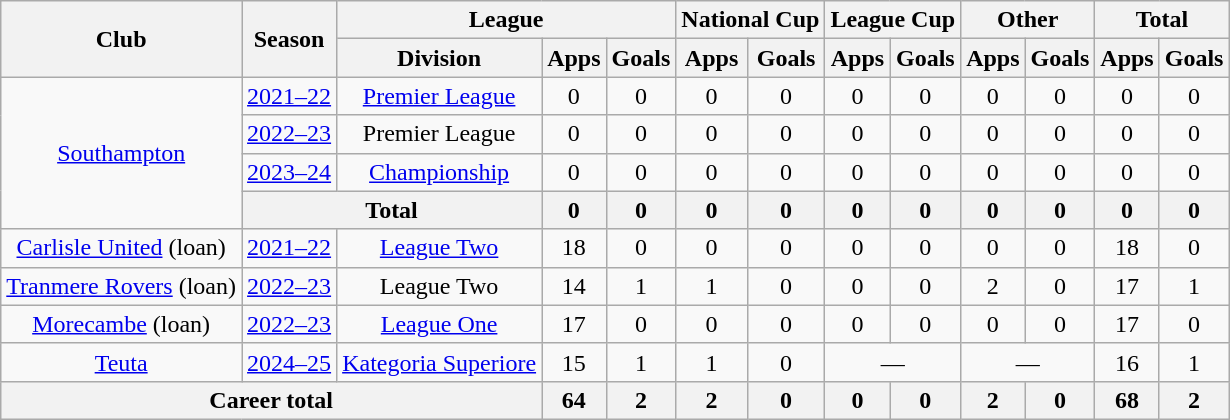<table class=wikitable style="text-align: center">
<tr>
<th rowspan=2>Club</th>
<th rowspan=2>Season</th>
<th colspan=3>League</th>
<th colspan=2>National Cup</th>
<th colspan=2>League Cup</th>
<th colspan=2>Other</th>
<th colspan=2>Total</th>
</tr>
<tr>
<th>Division</th>
<th>Apps</th>
<th>Goals</th>
<th>Apps</th>
<th>Goals</th>
<th>Apps</th>
<th>Goals</th>
<th>Apps</th>
<th>Goals</th>
<th>Apps</th>
<th>Goals</th>
</tr>
<tr>
<td rowspan=4><a href='#'>Southampton</a></td>
<td><a href='#'>2021–22</a></td>
<td><a href='#'>Premier League</a></td>
<td>0</td>
<td>0</td>
<td>0</td>
<td>0</td>
<td>0</td>
<td>0</td>
<td>0</td>
<td>0</td>
<td>0</td>
<td>0</td>
</tr>
<tr>
<td><a href='#'>2022–23</a></td>
<td>Premier League</td>
<td>0</td>
<td>0</td>
<td>0</td>
<td>0</td>
<td>0</td>
<td>0</td>
<td>0</td>
<td>0</td>
<td>0</td>
<td>0</td>
</tr>
<tr>
<td><a href='#'>2023–24</a></td>
<td><a href='#'>Championship</a></td>
<td>0</td>
<td>0</td>
<td>0</td>
<td>0</td>
<td>0</td>
<td>0</td>
<td>0</td>
<td>0</td>
<td>0</td>
<td>0</td>
</tr>
<tr>
<th colspan=2>Total</th>
<th>0</th>
<th>0</th>
<th>0</th>
<th>0</th>
<th>0</th>
<th>0</th>
<th>0</th>
<th>0</th>
<th>0</th>
<th>0</th>
</tr>
<tr>
<td><a href='#'>Carlisle United</a> (loan)</td>
<td><a href='#'>2021–22</a></td>
<td><a href='#'>League Two</a></td>
<td>18</td>
<td>0</td>
<td>0</td>
<td>0</td>
<td>0</td>
<td>0</td>
<td>0</td>
<td>0</td>
<td>18</td>
<td>0</td>
</tr>
<tr>
<td><a href='#'>Tranmere Rovers</a> (loan)</td>
<td><a href='#'>2022–23</a></td>
<td>League Two</td>
<td>14</td>
<td>1</td>
<td>1</td>
<td>0</td>
<td>0</td>
<td>0</td>
<td>2</td>
<td>0</td>
<td>17</td>
<td>1</td>
</tr>
<tr>
<td><a href='#'>Morecambe</a> (loan)</td>
<td><a href='#'>2022–23</a></td>
<td><a href='#'>League One</a></td>
<td>17</td>
<td>0</td>
<td>0</td>
<td>0</td>
<td>0</td>
<td>0</td>
<td>0</td>
<td>0</td>
<td>17</td>
<td>0</td>
</tr>
<tr>
<td><a href='#'>Teuta</a></td>
<td><a href='#'>2024–25</a></td>
<td><a href='#'>Kategoria Superiore</a></td>
<td>15</td>
<td>1</td>
<td>1</td>
<td>0</td>
<td colspan="2">—</td>
<td colspan="2">—</td>
<td>16</td>
<td>1</td>
</tr>
<tr>
<th colspan=3>Career total</th>
<th>64</th>
<th>2</th>
<th>2</th>
<th>0</th>
<th>0</th>
<th>0</th>
<th>2</th>
<th>0</th>
<th>68</th>
<th>2</th>
</tr>
</table>
